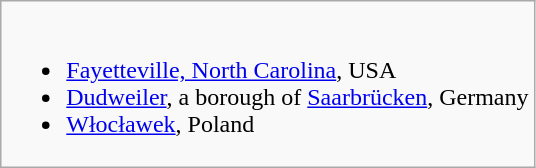<table class="wikitable">
<tr valign="top">
<td><br><ul><li> <a href='#'>Fayetteville, North Carolina</a>, USA</li><li> <a href='#'>Dudweiler</a>, a borough of <a href='#'>Saarbrücken</a>, Germany</li><li> <a href='#'>Włocławek</a>, Poland</li></ul></td>
</tr>
</table>
